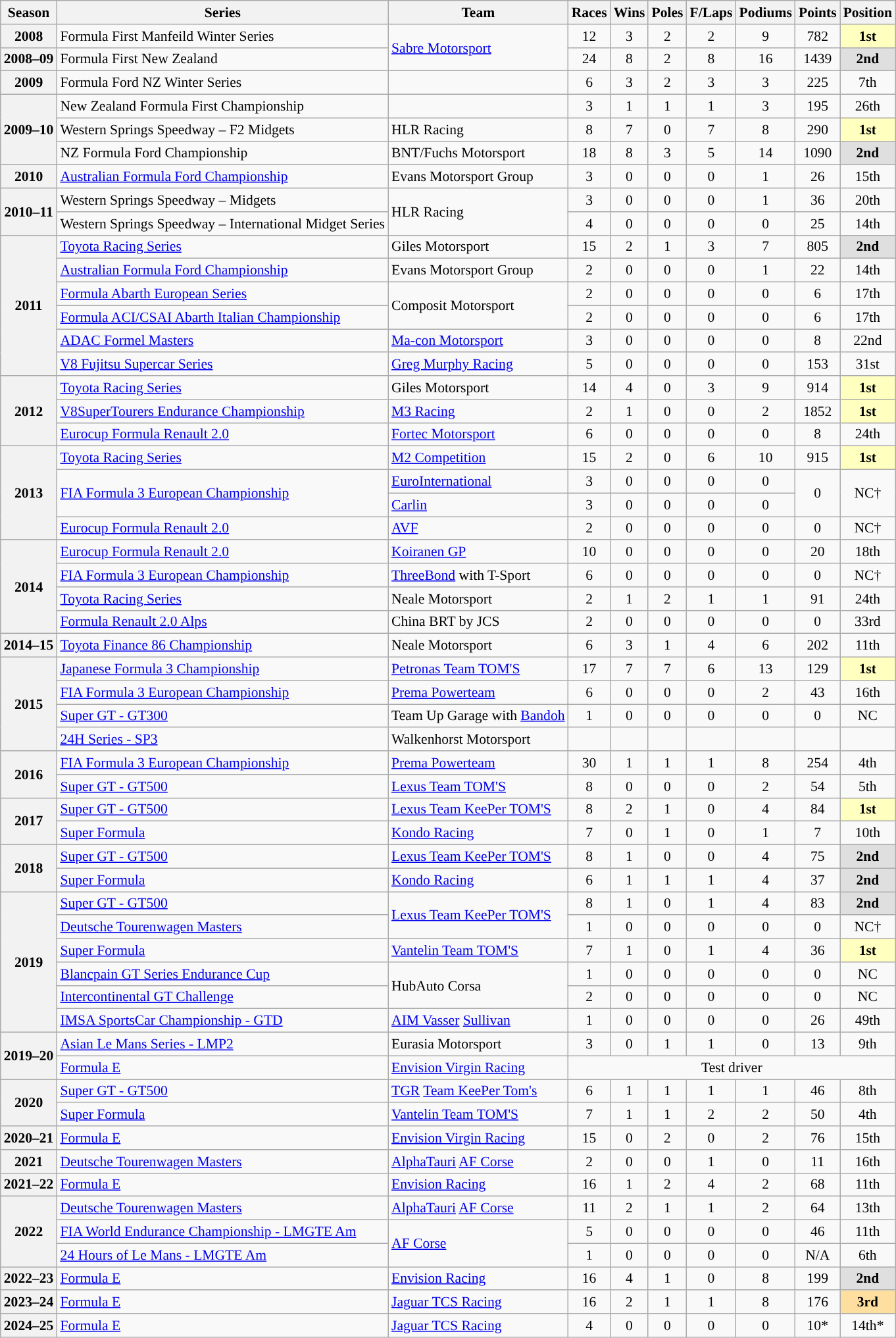<table class="wikitable" style="font-size: 90%; text-align:center">
<tr>
<th>Season</th>
<th>Series</th>
<th>Team</th>
<th>Races</th>
<th>Wins</th>
<th>Poles</th>
<th>F/Laps</th>
<th>Podiums</th>
<th>Points</th>
<th>Position</th>
</tr>
<tr>
<th>2008</th>
<td align=left>Formula First Manfeild Winter Series</td>
<td align=left rowspan=2><a href='#'>Sabre Motorsport</a></td>
<td>12</td>
<td>3</td>
<td>2</td>
<td>2</td>
<td>9</td>
<td>782</td>
<td style="background:#FFFFBF"><strong>1st</strong></td>
</tr>
<tr>
<th nowrap>2008–09</th>
<td align=left>Formula First New Zealand</td>
<td>24</td>
<td>8</td>
<td>2</td>
<td>8</td>
<td>16</td>
<td>1439</td>
<td style="background:#DFDFDF"><strong>2nd</strong></td>
</tr>
<tr>
<th>2009</th>
<td align=left>Formula Ford NZ Winter Series</td>
<td></td>
<td>6</td>
<td>3</td>
<td>2</td>
<td>3</td>
<td>3</td>
<td>225</td>
<td>7th</td>
</tr>
<tr>
<th rowspan=3>2009–10</th>
<td align=left>New Zealand Formula First Championship</td>
<td></td>
<td>3</td>
<td>1</td>
<td>1</td>
<td>1</td>
<td>3</td>
<td>195</td>
<td>26th</td>
</tr>
<tr>
<td align=left>Western Springs Speedway – F2 Midgets</td>
<td align=left>HLR Racing</td>
<td>8</td>
<td>7</td>
<td>0</td>
<td>7</td>
<td>8</td>
<td>290</td>
<td style="background:#FFFFBF"><strong>1st</strong></td>
</tr>
<tr>
<td align=left>NZ Formula Ford Championship</td>
<td align=left>BNT/Fuchs Motorsport</td>
<td>18</td>
<td>8</td>
<td>3</td>
<td>5</td>
<td>14</td>
<td>1090</td>
<td style="background:#DFDFDF"><strong>2nd</strong></td>
</tr>
<tr>
<th>2010</th>
<td align=left><a href='#'>Australian Formula Ford Championship</a></td>
<td align=left>Evans Motorsport Group</td>
<td>3</td>
<td>0</td>
<td>0</td>
<td>0</td>
<td>1</td>
<td>26</td>
<td>15th</td>
</tr>
<tr>
<th rowspan=2>2010–11</th>
<td align=left nowrap>Western Springs Speedway – Midgets</td>
<td align=left rowspan=2>HLR Racing</td>
<td>3</td>
<td>0</td>
<td>0</td>
<td>0</td>
<td>1</td>
<td>36</td>
<td>20th</td>
</tr>
<tr>
<td align=left nowrap>Western Springs Speedway – International Midget Series</td>
<td>4</td>
<td>0</td>
<td>0</td>
<td>0</td>
<td>0</td>
<td>25</td>
<td>14th</td>
</tr>
<tr>
<th rowspan=6>2011</th>
<td align=left><a href='#'>Toyota Racing Series</a></td>
<td align=left>Giles Motorsport</td>
<td>15</td>
<td>2</td>
<td>1</td>
<td>3</td>
<td>7</td>
<td>805</td>
<td style="background:#DFDFDF"><strong>2nd</strong></td>
</tr>
<tr>
<td align=left><a href='#'>Australian Formula Ford Championship</a></td>
<td align=left>Evans Motorsport Group</td>
<td>2</td>
<td>0</td>
<td>0</td>
<td>0</td>
<td>1</td>
<td>22</td>
<td>14th</td>
</tr>
<tr>
<td align=left><a href='#'>Formula Abarth European Series</a></td>
<td align=left rowspan=2>Composit Motorsport</td>
<td>2</td>
<td>0</td>
<td>0</td>
<td>0</td>
<td>0</td>
<td>6</td>
<td>17th</td>
</tr>
<tr>
<td align=left><a href='#'>Formula ACI/CSAI Abarth Italian Championship</a></td>
<td>2</td>
<td>0</td>
<td>0</td>
<td>0</td>
<td>0</td>
<td>6</td>
<td>17th</td>
</tr>
<tr>
<td align=left><a href='#'>ADAC Formel Masters</a></td>
<td align=left><a href='#'>Ma-con Motorsport</a></td>
<td>3</td>
<td>0</td>
<td>0</td>
<td>0</td>
<td>0</td>
<td>8</td>
<td>22nd</td>
</tr>
<tr>
<td align=left><a href='#'>V8 Fujitsu Supercar Series</a></td>
<td align=left><a href='#'>Greg Murphy Racing</a></td>
<td>5</td>
<td>0</td>
<td>0</td>
<td>0</td>
<td>0</td>
<td>153</td>
<td>31st</td>
</tr>
<tr>
<th rowspan=3>2012</th>
<td align=left><a href='#'>Toyota Racing Series</a></td>
<td align=left>Giles Motorsport</td>
<td>14</td>
<td>4</td>
<td>0</td>
<td>3</td>
<td>9</td>
<td>914</td>
<td style="background:#FFFFBF"><strong>1st</strong></td>
</tr>
<tr>
<td align=left><a href='#'>V8SuperTourers Endurance Championship</a></td>
<td align=left><a href='#'>M3 Racing</a></td>
<td>2</td>
<td>1</td>
<td>0</td>
<td>0</td>
<td>2</td>
<td>1852</td>
<td style="background:#FFFFBF"><strong>1st</strong></td>
</tr>
<tr>
<td align=left><a href='#'>Eurocup Formula Renault 2.0</a></td>
<td align=left><a href='#'>Fortec Motorsport</a></td>
<td>6</td>
<td>0</td>
<td>0</td>
<td>0</td>
<td>0</td>
<td>8</td>
<td>24th</td>
</tr>
<tr>
<th rowspan=4>2013</th>
<td align=left><a href='#'>Toyota Racing Series</a></td>
<td align=left><a href='#'>M2 Competition</a></td>
<td>15</td>
<td>2</td>
<td>0</td>
<td>6</td>
<td>10</td>
<td>915</td>
<td style="background:#FFFFBF"><strong>1st</strong></td>
</tr>
<tr>
<td align=left rowspan=2><a href='#'>FIA Formula 3 European Championship</a></td>
<td align=left><a href='#'>EuroInternational</a></td>
<td>3</td>
<td>0</td>
<td>0</td>
<td>0</td>
<td>0</td>
<td rowspan=2>0</td>
<td rowspan=2>NC†</td>
</tr>
<tr>
<td align=left><a href='#'>Carlin</a></td>
<td>3</td>
<td>0</td>
<td>0</td>
<td>0</td>
<td>0</td>
</tr>
<tr>
<td align=left><a href='#'>Eurocup Formula Renault 2.0</a></td>
<td align=left><a href='#'>AVF</a></td>
<td>2</td>
<td>0</td>
<td>0</td>
<td>0</td>
<td>0</td>
<td>0</td>
<td>NC†</td>
</tr>
<tr>
<th rowspan=4>2014</th>
<td align=left><a href='#'>Eurocup Formula Renault 2.0</a></td>
<td align=left><a href='#'>Koiranen GP</a></td>
<td>10</td>
<td>0</td>
<td>0</td>
<td>0</td>
<td>0</td>
<td>20</td>
<td>18th</td>
</tr>
<tr>
<td align=left><a href='#'>FIA Formula 3 European Championship</a></td>
<td align=left><a href='#'>ThreeBond</a> with T-Sport</td>
<td>6</td>
<td>0</td>
<td>0</td>
<td>0</td>
<td>0</td>
<td>0</td>
<td>NC†</td>
</tr>
<tr>
<td align=left><a href='#'>Toyota Racing Series</a></td>
<td align=left>Neale Motorsport</td>
<td>2</td>
<td>1</td>
<td>2</td>
<td>1</td>
<td>1</td>
<td>91</td>
<td>24th</td>
</tr>
<tr>
<td align=left><a href='#'>Formula Renault 2.0 Alps</a></td>
<td align=left>China BRT by JCS</td>
<td>2</td>
<td>0</td>
<td>0</td>
<td>0</td>
<td>0</td>
<td>0</td>
<td>33rd</td>
</tr>
<tr>
<th>2014–15</th>
<td align=left><a href='#'>Toyota Finance 86 Championship</a></td>
<td align=left>Neale Motorsport</td>
<td>6</td>
<td>3</td>
<td>1</td>
<td>4</td>
<td>6</td>
<td>202</td>
<td>11th</td>
</tr>
<tr>
<th rowspan="4">2015</th>
<td align=left><a href='#'>Japanese Formula 3 Championship</a></td>
<td align=left><a href='#'>Petronas Team TOM'S</a></td>
<td>17</td>
<td>7</td>
<td>7</td>
<td>6</td>
<td>13</td>
<td>129</td>
<td style="background:#FFFFBF"><strong>1st</strong></td>
</tr>
<tr>
<td align=left><a href='#'>FIA Formula 3 European Championship</a></td>
<td align=left><a href='#'>Prema Powerteam</a></td>
<td>6</td>
<td>0</td>
<td>0</td>
<td>0</td>
<td>2</td>
<td>43</td>
<td>16th</td>
</tr>
<tr>
<td align=left><a href='#'>Super GT - GT300</a></td>
<td align=left>Team Up Garage with <a href='#'>Bandoh</a></td>
<td>1</td>
<td>0</td>
<td>0</td>
<td>0</td>
<td>0</td>
<td>0</td>
<td>NC</td>
</tr>
<tr>
<td align=left><a href='#'>24H Series - SP3</a></td>
<td align=left>Walkenhorst Motorsport</td>
<td></td>
<td></td>
<td></td>
<td></td>
<td></td>
<td></td>
<td></td>
</tr>
<tr>
<th rowspan=2>2016</th>
<td align=left><a href='#'>FIA Formula 3 European Championship</a></td>
<td align=left><a href='#'>Prema Powerteam</a></td>
<td>30</td>
<td>1</td>
<td>1</td>
<td>1</td>
<td>8</td>
<td>254</td>
<td>4th</td>
</tr>
<tr>
<td align=left><a href='#'>Super GT - GT500</a></td>
<td align=left><a href='#'>Lexus Team TOM'S</a></td>
<td>8</td>
<td>0</td>
<td>0</td>
<td>0</td>
<td>2</td>
<td>54</td>
<td>5th</td>
</tr>
<tr>
<th rowspan=2>2017</th>
<td align=left><a href='#'>Super GT - GT500</a></td>
<td align=left><a href='#'>Lexus Team KeePer TOM'S</a></td>
<td>8</td>
<td>2</td>
<td>1</td>
<td>0</td>
<td>4</td>
<td>84</td>
<td style="background:#FFFFBF"><strong>1st</strong></td>
</tr>
<tr>
<td align=left><a href='#'>Super Formula</a></td>
<td align=left><a href='#'>Kondo Racing</a></td>
<td>7</td>
<td>0</td>
<td>1</td>
<td>0</td>
<td>1</td>
<td>7</td>
<td>10th</td>
</tr>
<tr>
<th rowspan=2>2018</th>
<td align=left><a href='#'>Super GT - GT500</a></td>
<td align=left><a href='#'>Lexus Team KeePer TOM'S</a></td>
<td>8</td>
<td>1</td>
<td>0</td>
<td>0</td>
<td>4</td>
<td>75</td>
<td style="background:#DFDFDF"><strong>2nd</strong></td>
</tr>
<tr>
<td align=left><a href='#'>Super Formula</a></td>
<td align=left><a href='#'>Kondo Racing</a></td>
<td>6</td>
<td>1</td>
<td>1</td>
<td>1</td>
<td>4</td>
<td>37</td>
<td style="background:#DFDFDF"><strong>2nd</strong></td>
</tr>
<tr>
<th rowspan=6>2019</th>
<td align=left><a href='#'>Super GT - GT500</a></td>
<td align=left rowspan=2><a href='#'>Lexus Team KeePer TOM'S</a></td>
<td>8</td>
<td>1</td>
<td>0</td>
<td>1</td>
<td>4</td>
<td>83</td>
<td style="background:#DFDFDF"><strong>2nd</strong></td>
</tr>
<tr>
<td align=left><a href='#'>Deutsche Tourenwagen Masters</a></td>
<td>1</td>
<td>0</td>
<td>0</td>
<td>0</td>
<td>0</td>
<td>0</td>
<td>NC†</td>
</tr>
<tr>
<td align=left><a href='#'>Super Formula</a></td>
<td align=left><a href='#'>Vantelin Team TOM'S</a></td>
<td>7</td>
<td>1</td>
<td>0</td>
<td>1</td>
<td>4</td>
<td>36</td>
<td style="background:#FFFFBF"><strong>1st</strong></td>
</tr>
<tr>
<td align=left><a href='#'>Blancpain GT Series Endurance Cup</a></td>
<td rowspan="2" align="left">HubAuto Corsa</td>
<td>1</td>
<td>0</td>
<td>0</td>
<td>0</td>
<td>0</td>
<td>0</td>
<td>NC</td>
</tr>
<tr>
<td align="left"><a href='#'>Intercontinental GT Challenge</a></td>
<td>2</td>
<td>0</td>
<td>0</td>
<td>0</td>
<td>0</td>
<td>0</td>
<td>NC</td>
</tr>
<tr>
<td align="left"><a href='#'>IMSA SportsCar Championship - GTD</a></td>
<td align="left"><a href='#'>AIM Vasser</a> <a href='#'>Sullivan</a></td>
<td>1</td>
<td>0</td>
<td>0</td>
<td>0</td>
<td>0</td>
<td>26</td>
<td>49th</td>
</tr>
<tr>
<th rowspan="2">2019–20</th>
<td align=left><a href='#'>Asian Le Mans Series - LMP2</a></td>
<td align=left>Eurasia Motorsport</td>
<td>3</td>
<td>0</td>
<td>1</td>
<td>1</td>
<td>0</td>
<td>13</td>
<td>9th</td>
</tr>
<tr>
<td align=left><a href='#'>Formula E</a></td>
<td align=left><a href='#'>Envision Virgin Racing</a></td>
<td colspan="7">Test driver</td>
</tr>
<tr>
<th rowspan=2>2020</th>
<td align=left><a href='#'>Super GT - GT500</a></td>
<td align=left nowrap><a href='#'>TGR</a> <a href='#'>Team KeePer Tom's</a></td>
<td>6</td>
<td>1</td>
<td>1</td>
<td>1</td>
<td>1</td>
<td>46</td>
<td>8th</td>
</tr>
<tr>
<td align=left><a href='#'>Super Formula</a></td>
<td align=left><a href='#'>Vantelin Team TOM'S</a></td>
<td>7</td>
<td>1</td>
<td>1</td>
<td>2</td>
<td>2</td>
<td>50</td>
<td>4th</td>
</tr>
<tr>
<th>2020–21</th>
<td align=left><a href='#'>Formula E</a></td>
<td align=left><a href='#'>Envision Virgin Racing</a></td>
<td>15</td>
<td>0</td>
<td>2</td>
<td>0</td>
<td>2</td>
<td>76</td>
<td>15th</td>
</tr>
<tr>
<th>2021</th>
<td align=left><a href='#'>Deutsche Tourenwagen Masters</a></td>
<td align=left><a href='#'>AlphaTauri</a> <a href='#'>AF Corse</a></td>
<td>2</td>
<td>0</td>
<td>0</td>
<td>1</td>
<td>0</td>
<td>11</td>
<td>16th</td>
</tr>
<tr>
<th>2021–22</th>
<td align=left><a href='#'>Formula E</a></td>
<td align=left><a href='#'>Envision Racing</a></td>
<td>16</td>
<td>1</td>
<td>2</td>
<td>4</td>
<td>2</td>
<td>68</td>
<td>11th</td>
</tr>
<tr>
<th rowspan="3">2022</th>
<td align=left><a href='#'>Deutsche Tourenwagen Masters</a></td>
<td align=left><a href='#'>AlphaTauri</a> <a href='#'>AF Corse</a></td>
<td>11</td>
<td>2</td>
<td>1</td>
<td>1</td>
<td>2</td>
<td>64</td>
<td>13th</td>
</tr>
<tr>
<td align=left><a href='#'>FIA World Endurance Championship - LMGTE Am</a></td>
<td rowspan="2" align="left"><a href='#'>AF Corse</a></td>
<td>5</td>
<td>0</td>
<td>0</td>
<td>0</td>
<td>0</td>
<td>46</td>
<td>11th</td>
</tr>
<tr>
<td align=left><a href='#'>24 Hours of Le Mans - LMGTE Am</a></td>
<td>1</td>
<td>0</td>
<td>0</td>
<td>0</td>
<td>0</td>
<td>N/A</td>
<td>6th</td>
</tr>
<tr>
<th>2022–23</th>
<td align=left><a href='#'>Formula E</a></td>
<td align=left><a href='#'>Envision Racing</a></td>
<td>16</td>
<td>4</td>
<td>1</td>
<td>0</td>
<td>8</td>
<td>199</td>
<td style="background:#DFDFDF"><strong>2nd</strong></td>
</tr>
<tr>
<th>2023–24</th>
<td align=left><a href='#'>Formula E</a></td>
<td align=left><a href='#'>Jaguar TCS Racing</a></td>
<td>16</td>
<td>2</td>
<td>1</td>
<td>1</td>
<td>8</td>
<td>176</td>
<td style="background:#ffdf9f;"><strong>3rd</strong></td>
</tr>
<tr>
<th>2024–25</th>
<td align=left><a href='#'>Formula E</a></td>
<td align=left><a href='#'>Jaguar TCS Racing</a></td>
<td>4</td>
<td>0</td>
<td>0</td>
<td>0</td>
<td>0</td>
<td>10*</td>
<td>14th*</td>
</tr>
</table>
